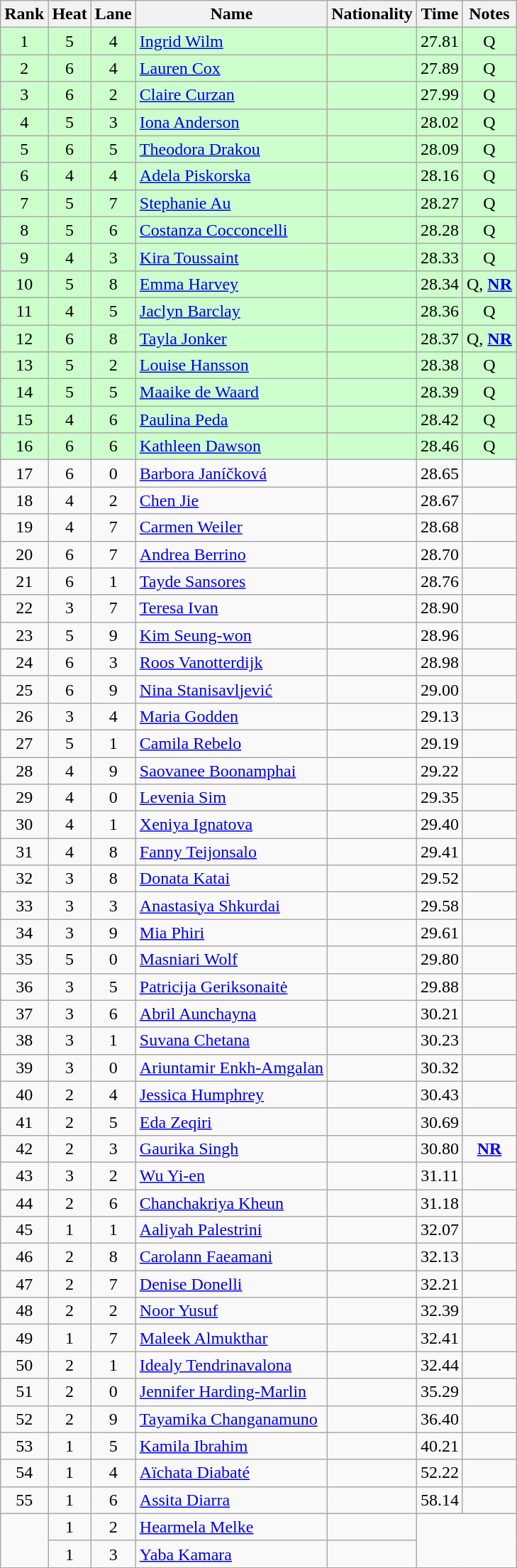<table class="wikitable sortable" style="text-align:center">
<tr>
<th>Rank</th>
<th>Heat</th>
<th>Lane</th>
<th>Name</th>
<th>Nationality</th>
<th>Time</th>
<th>Notes</th>
</tr>
<tr bgcolor=ccffcc>
<td>1</td>
<td>5</td>
<td>4</td>
<td align=left><a href='#'>Ingrid Wilm</a></td>
<td align=left></td>
<td>27.81</td>
<td>Q</td>
</tr>
<tr bgcolor=ccffcc>
<td>2</td>
<td>6</td>
<td>4</td>
<td align=left><a href='#'>Lauren Cox</a></td>
<td align=left></td>
<td>27.89</td>
<td>Q</td>
</tr>
<tr bgcolor=ccffcc>
<td>3</td>
<td>6</td>
<td>2</td>
<td align=left><a href='#'>Claire Curzan</a></td>
<td align=left></td>
<td>27.99</td>
<td>Q</td>
</tr>
<tr bgcolor=ccffcc>
<td>4</td>
<td>5</td>
<td>3</td>
<td align=left><a href='#'>Iona Anderson</a></td>
<td align=left></td>
<td>28.02</td>
<td>Q</td>
</tr>
<tr bgcolor=ccffcc>
<td>5</td>
<td>6</td>
<td>5</td>
<td align=left><a href='#'>Theodora Drakou</a></td>
<td align=left></td>
<td>28.09</td>
<td>Q</td>
</tr>
<tr bgcolor=ccffcc>
<td>6</td>
<td>4</td>
<td>4</td>
<td align=left><a href='#'>Adela Piskorska</a></td>
<td align=left></td>
<td>28.16</td>
<td>Q</td>
</tr>
<tr bgcolor=ccffcc>
<td>7</td>
<td>5</td>
<td>7</td>
<td align=left><a href='#'>Stephanie Au</a></td>
<td align=left></td>
<td>28.27</td>
<td>Q</td>
</tr>
<tr bgcolor=ccffcc>
<td>8</td>
<td>5</td>
<td>6</td>
<td align=left><a href='#'>Costanza Cocconcelli</a></td>
<td align=left></td>
<td>28.28</td>
<td>Q</td>
</tr>
<tr bgcolor=ccffcc>
<td>9</td>
<td>4</td>
<td>3</td>
<td align=left><a href='#'>Kira Toussaint</a></td>
<td align=left></td>
<td>28.33</td>
<td>Q</td>
</tr>
<tr bgcolor=ccffcc>
<td>10</td>
<td>5</td>
<td>8</td>
<td align=left><a href='#'>Emma Harvey</a></td>
<td align=left></td>
<td>28.34</td>
<td>Q, <strong><a href='#'>NR</a></strong></td>
</tr>
<tr bgcolor=ccffcc>
<td>11</td>
<td>4</td>
<td>5</td>
<td align=left><a href='#'>Jaclyn Barclay</a></td>
<td align=left></td>
<td>28.36</td>
<td>Q</td>
</tr>
<tr bgcolor=ccffcc>
<td>12</td>
<td>6</td>
<td>8</td>
<td align=left><a href='#'>Tayla Jonker</a></td>
<td align=left></td>
<td>28.37</td>
<td>Q, <strong><a href='#'>NR</a></strong></td>
</tr>
<tr bgcolor=ccffcc>
<td>13</td>
<td>5</td>
<td>2</td>
<td align=left><a href='#'>Louise Hansson</a></td>
<td align=left></td>
<td>28.38</td>
<td>Q</td>
</tr>
<tr bgcolor=ccffcc>
<td>14</td>
<td>5</td>
<td>5</td>
<td align=left><a href='#'>Maaike de Waard</a></td>
<td align=left></td>
<td>28.39</td>
<td>Q</td>
</tr>
<tr bgcolor=ccffcc>
<td>15</td>
<td>4</td>
<td>6</td>
<td align=left><a href='#'>Paulina Peda</a></td>
<td align=left></td>
<td>28.42</td>
<td>Q</td>
</tr>
<tr bgcolor=ccffcc>
<td>16</td>
<td>6</td>
<td>6</td>
<td align=left><a href='#'>Kathleen Dawson</a></td>
<td align=left></td>
<td>28.46</td>
<td>Q</td>
</tr>
<tr>
<td>17</td>
<td>6</td>
<td>0</td>
<td align=left><a href='#'>Barbora Janíčková</a></td>
<td align=left></td>
<td>28.65</td>
<td></td>
</tr>
<tr>
<td>18</td>
<td>4</td>
<td>2</td>
<td align=left><a href='#'>Chen Jie</a></td>
<td align=left></td>
<td>28.67</td>
<td></td>
</tr>
<tr>
<td>19</td>
<td>4</td>
<td>7</td>
<td align=left><a href='#'>Carmen Weiler</a></td>
<td align=left></td>
<td>28.68</td>
<td></td>
</tr>
<tr>
<td>20</td>
<td>6</td>
<td>7</td>
<td align=left><a href='#'>Andrea Berrino</a></td>
<td align=left></td>
<td>28.70</td>
<td></td>
</tr>
<tr>
<td>21</td>
<td>6</td>
<td>1</td>
<td align=left><a href='#'>Tayde Sansores</a></td>
<td align=left></td>
<td>28.76</td>
<td></td>
</tr>
<tr>
<td>22</td>
<td>3</td>
<td>7</td>
<td align=left><a href='#'>Teresa Ivan</a></td>
<td align=left></td>
<td>28.90</td>
<td></td>
</tr>
<tr>
<td>23</td>
<td>5</td>
<td>9</td>
<td align=left><a href='#'>Kim Seung-won</a></td>
<td align=left></td>
<td>28.96</td>
<td></td>
</tr>
<tr>
<td>24</td>
<td>6</td>
<td>3</td>
<td align=left><a href='#'>Roos Vanotterdijk</a></td>
<td align=left></td>
<td>28.98</td>
<td></td>
</tr>
<tr>
<td>25</td>
<td>6</td>
<td>9</td>
<td align=left><a href='#'>Nina Stanisavljević</a></td>
<td align=left></td>
<td>29.00</td>
<td></td>
</tr>
<tr>
<td>26</td>
<td>3</td>
<td>4</td>
<td align=left><a href='#'>Maria Godden</a></td>
<td align=left></td>
<td>29.13</td>
<td></td>
</tr>
<tr>
<td>27</td>
<td>5</td>
<td>1</td>
<td align=left><a href='#'>Camila Rebelo</a></td>
<td align=left></td>
<td>29.19</td>
<td></td>
</tr>
<tr>
<td>28</td>
<td>4</td>
<td>9</td>
<td align=left><a href='#'>Saovanee Boonamphai</a></td>
<td align=left></td>
<td>29.22</td>
<td></td>
</tr>
<tr>
<td>29</td>
<td>4</td>
<td>0</td>
<td align=left><a href='#'>Levenia Sim</a></td>
<td align=left></td>
<td>29.35</td>
<td></td>
</tr>
<tr>
<td>30</td>
<td>4</td>
<td>1</td>
<td align=left><a href='#'>Xeniya Ignatova</a></td>
<td align=left></td>
<td>29.40</td>
<td></td>
</tr>
<tr>
<td>31</td>
<td>4</td>
<td>8</td>
<td align=left><a href='#'>Fanny Teijonsalo</a></td>
<td align=left></td>
<td>29.41</td>
<td></td>
</tr>
<tr>
<td>32</td>
<td>3</td>
<td>8</td>
<td align=left><a href='#'>Donata Katai</a></td>
<td align=left></td>
<td>29.52</td>
<td></td>
</tr>
<tr>
<td>33</td>
<td>3</td>
<td>3</td>
<td align=left><a href='#'>Anastasiya Shkurdai</a></td>
<td></td>
<td>29.58</td>
<td></td>
</tr>
<tr>
<td>34</td>
<td>3</td>
<td>9</td>
<td align=left><a href='#'>Mia Phiri</a></td>
<td align=left></td>
<td>29.61</td>
<td></td>
</tr>
<tr>
<td>35</td>
<td>5</td>
<td>0</td>
<td align=left><a href='#'>Masniari Wolf</a></td>
<td align=left></td>
<td>29.80</td>
<td></td>
</tr>
<tr>
<td>36</td>
<td>3</td>
<td>5</td>
<td align=left><a href='#'>Patricija Geriksonaitė</a></td>
<td align=left></td>
<td>29.88</td>
<td></td>
</tr>
<tr>
<td>37</td>
<td>3</td>
<td>6</td>
<td align=left><a href='#'>Abril Aunchayna</a></td>
<td align=left></td>
<td>30.21</td>
<td></td>
</tr>
<tr>
<td>38</td>
<td>3</td>
<td>1</td>
<td align=left><a href='#'>Suvana Chetana</a></td>
<td align=left></td>
<td>30.23</td>
<td></td>
</tr>
<tr>
<td>39</td>
<td>3</td>
<td>0</td>
<td align=left><a href='#'>Ariuntamir Enkh-Amgalan</a></td>
<td align=left></td>
<td>30.32</td>
<td></td>
</tr>
<tr>
<td>40</td>
<td>2</td>
<td>4</td>
<td align=left><a href='#'>Jessica Humphrey</a></td>
<td align=left></td>
<td>30.43</td>
<td></td>
</tr>
<tr>
<td>41</td>
<td>2</td>
<td>5</td>
<td align=left><a href='#'>Eda Zeqiri</a></td>
<td align=left></td>
<td>30.69</td>
<td></td>
</tr>
<tr>
<td>42</td>
<td>2</td>
<td>3</td>
<td align=left><a href='#'>Gaurika Singh</a></td>
<td align=left></td>
<td>30.80</td>
<td><strong><a href='#'>NR</a></strong></td>
</tr>
<tr>
<td>43</td>
<td>3</td>
<td>2</td>
<td align=left><a href='#'>Wu Yi-en</a></td>
<td align=left></td>
<td>31.11</td>
<td></td>
</tr>
<tr>
<td>44</td>
<td>2</td>
<td>6</td>
<td align=left><a href='#'>Chanchakriya Kheun</a></td>
<td align=left></td>
<td>31.18</td>
<td></td>
</tr>
<tr>
<td>45</td>
<td>1</td>
<td>1</td>
<td align=left><a href='#'>Aaliyah Palestrini</a></td>
<td align=left></td>
<td>32.07</td>
<td></td>
</tr>
<tr>
<td>46</td>
<td>2</td>
<td>8</td>
<td align=left><a href='#'>Carolann Faeamani</a></td>
<td align=left></td>
<td>32.13</td>
<td></td>
</tr>
<tr>
<td>47</td>
<td>2</td>
<td>7</td>
<td align=left><a href='#'>Denise Donelli</a></td>
<td align=left></td>
<td>32.21</td>
<td></td>
</tr>
<tr>
<td>48</td>
<td>2</td>
<td>2</td>
<td align=left><a href='#'>Noor Yusuf</a></td>
<td align=left></td>
<td>32.39</td>
<td></td>
</tr>
<tr>
<td>49</td>
<td>1</td>
<td>7</td>
<td align=left><a href='#'>Maleek Almukthar</a></td>
<td align=left></td>
<td>32.41</td>
<td></td>
</tr>
<tr>
<td>50</td>
<td>2</td>
<td>1</td>
<td align=left><a href='#'>Idealy Tendrinavalona</a></td>
<td align=left></td>
<td>32.44</td>
<td></td>
</tr>
<tr>
<td>51</td>
<td>2</td>
<td>0</td>
<td align=left><a href='#'>Jennifer Harding-Marlin</a></td>
<td align=left></td>
<td>35.29</td>
<td></td>
</tr>
<tr>
<td>52</td>
<td>2</td>
<td>9</td>
<td align=left><a href='#'>Tayamika Changanamuno</a></td>
<td align=left></td>
<td>36.40</td>
<td></td>
</tr>
<tr>
<td>53</td>
<td>1</td>
<td>5</td>
<td align=left><a href='#'>Kamila Ibrahim</a></td>
<td align=left></td>
<td>40.21</td>
<td></td>
</tr>
<tr>
<td>54</td>
<td>1</td>
<td>4</td>
<td align=left><a href='#'>Aïchata Diabaté</a></td>
<td align=left></td>
<td>52.22</td>
<td></td>
</tr>
<tr>
<td>55</td>
<td>1</td>
<td>6</td>
<td align=left><a href='#'>Assita Diarra</a></td>
<td align=left></td>
<td>58.14</td>
<td></td>
</tr>
<tr>
<td rowspan=2></td>
<td>1</td>
<td>2</td>
<td align=left><a href='#'>Hearmela Melke</a></td>
<td align=left></td>
<td rowspan=2 colspan=2></td>
</tr>
<tr>
<td>1</td>
<td>3</td>
<td align=left><a href='#'>Yaba Kamara</a></td>
<td align=left></td>
</tr>
</table>
